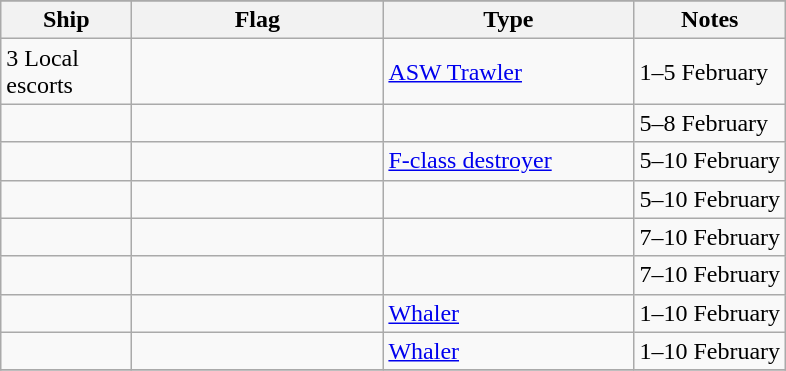<table class="wikitable sortable">
<tr>
</tr>
<tr>
<th scope="col" width="80px">Ship</th>
<th scope="col" width="160px">Flag</th>
<th scope="col" width="160px">Type</th>
<th>Notes</th>
</tr>
<tr>
<td align="left">3 Local escorts</td>
<td align="left"></td>
<td align="left"><a href='#'>ASW Trawler</a></td>
<td align="left">1–5 February</td>
</tr>
<tr>
<td align="left"></td>
<td align="left"></td>
<td align="left"></td>
<td align="left">5–8 February</td>
</tr>
<tr>
<td align="left"></td>
<td align="left"></td>
<td align="left"><a href='#'>F-class destroyer</a></td>
<td align="left">5–10 February</td>
</tr>
<tr>
<td align="left"><em></td>
<td align="left"></td>
<td align="left"></td>
<td align="left">5–10 February</td>
</tr>
<tr>
<td align="left"></td>
<td align="left"></td>
<td align="left"></td>
<td align="left">7–10 February</td>
</tr>
<tr>
<td align="left"></td>
<td align="left"></td>
<td align="left"></td>
<td align="left">7–10 February</td>
</tr>
<tr>
<td align="left"></td>
<td align="left"></td>
<td align="left"><a href='#'>Whaler</a></td>
<td align="left">1–10 February</td>
</tr>
<tr>
<td align="left"></td>
<td align="left"></td>
<td align="left"><a href='#'>Whaler</a></td>
<td align="left">1–10 February</td>
</tr>
<tr>
</tr>
</table>
